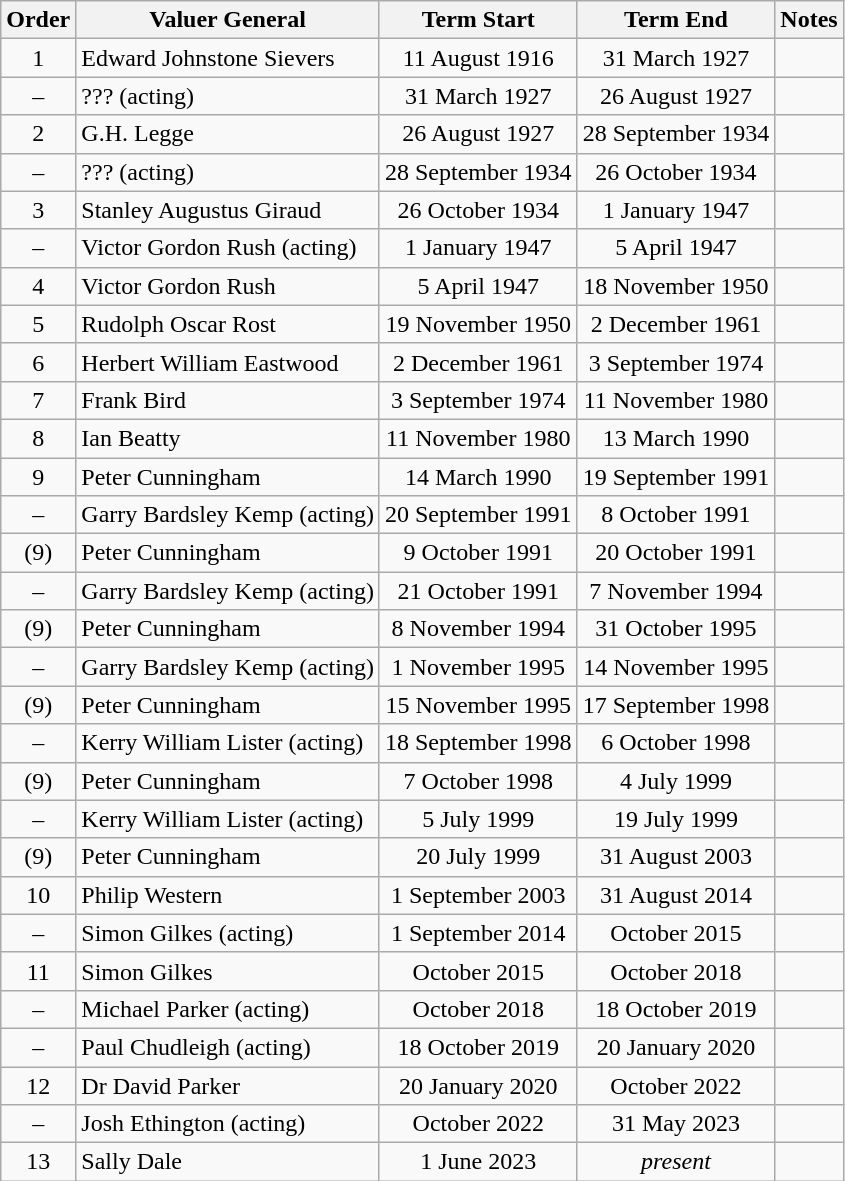<table class="wikitable">
<tr>
<th>Order</th>
<th>Valuer General</th>
<th>Term Start</th>
<th>Term End</th>
<th>Notes</th>
</tr>
<tr>
<td align=center>1</td>
<td>Edward Johnstone Sievers</td>
<td align=center>11 August 1916</td>
<td align=center>31 March 1927</td>
<td align=center></td>
</tr>
<tr>
<td align=center>–</td>
<td>??? (acting)</td>
<td align=center>31 March 1927</td>
<td align=center>26 August 1927</td>
<td align=center></td>
</tr>
<tr>
<td align=center>2</td>
<td>G.H. Legge</td>
<td align=center>26 August 1927</td>
<td align=center>28 September 1934</td>
<td align=center></td>
</tr>
<tr>
<td align=center>–</td>
<td>??? (acting)</td>
<td align=center>28 September 1934</td>
<td align=center>26 October 1934</td>
<td align=center></td>
</tr>
<tr>
<td align=center>3</td>
<td>Stanley Augustus Giraud</td>
<td align=center>26 October 1934</td>
<td align=center>1 January 1947</td>
<td align=center></td>
</tr>
<tr>
<td align=center>–</td>
<td>Victor Gordon Rush (acting)</td>
<td align=center>1 January 1947</td>
<td align=center>5 April 1947</td>
<td align=center></td>
</tr>
<tr>
<td align=center>4</td>
<td>Victor Gordon Rush</td>
<td align=center>5 April 1947</td>
<td align=center>18 November 1950</td>
<td align=center></td>
</tr>
<tr>
<td align=center>5</td>
<td>Rudolph Oscar Rost</td>
<td align=center>19 November 1950</td>
<td align=center>2 December 1961</td>
<td align=center></td>
</tr>
<tr>
<td align=center>6</td>
<td>Herbert William Eastwood</td>
<td align=center>2 December 1961</td>
<td align=center>3 September 1974</td>
<td align=center></td>
</tr>
<tr>
<td align=center>7</td>
<td>Frank Bird</td>
<td align=center>3 September 1974</td>
<td align=center>11 November 1980</td>
<td align=center></td>
</tr>
<tr>
<td align=center>8</td>
<td>Ian Beatty</td>
<td align=center>11 November 1980</td>
<td align=center>13 March 1990</td>
<td align=center></td>
</tr>
<tr>
<td align=center>9</td>
<td>Peter Cunningham</td>
<td align=center>14 March 1990</td>
<td align=center>19 September 1991</td>
<td align=center></td>
</tr>
<tr>
<td align=center>–</td>
<td>Garry Bardsley Kemp (acting)</td>
<td align=center>20 September 1991</td>
<td align=center>8 October 1991</td>
<td align=center></td>
</tr>
<tr>
<td align=center>(9)</td>
<td>Peter Cunningham</td>
<td align=center>9 October 1991</td>
<td align=center>20 October 1991</td>
<td align=center></td>
</tr>
<tr>
<td align=center>–</td>
<td>Garry Bardsley Kemp (acting)</td>
<td align=center>21 October 1991</td>
<td align=center>7 November 1994</td>
<td align=center></td>
</tr>
<tr>
<td align=center>(9)</td>
<td>Peter Cunningham</td>
<td align=center>8 November 1994</td>
<td align=center>31 October 1995</td>
<td align=center></td>
</tr>
<tr>
<td align=center>–</td>
<td>Garry Bardsley Kemp (acting)</td>
<td align=center>1 November 1995</td>
<td align=center>14 November 1995</td>
<td align=center></td>
</tr>
<tr>
<td align=center>(9)</td>
<td>Peter Cunningham</td>
<td align=center>15 November 1995</td>
<td align=center>17 September 1998</td>
<td align=center></td>
</tr>
<tr>
<td align=center>–</td>
<td>Kerry William Lister (acting)</td>
<td align=center>18 September 1998</td>
<td align=center>6 October 1998</td>
<td align=center></td>
</tr>
<tr>
<td align=center>(9)</td>
<td>Peter Cunningham</td>
<td align=center>7 October 1998</td>
<td align=center>4 July 1999</td>
<td align=center></td>
</tr>
<tr>
<td align=center>–</td>
<td>Kerry William Lister (acting)</td>
<td align=center>5 July 1999</td>
<td align=center>19 July 1999</td>
<td align=center></td>
</tr>
<tr>
<td align=center>(9)</td>
<td>Peter Cunningham</td>
<td align=center>20 July 1999</td>
<td align=center>31 August 2003</td>
<td align=center></td>
</tr>
<tr>
<td align=center>10</td>
<td>Philip Western</td>
<td align=center>1 September 2003</td>
<td align=center>31 August 2014</td>
<td align=center></td>
</tr>
<tr>
<td align=center>–</td>
<td>Simon Gilkes (acting)</td>
<td align=center>1 September 2014</td>
<td align=center>October 2015</td>
<td align=center></td>
</tr>
<tr>
<td align=center>11</td>
<td>Simon Gilkes</td>
<td align=center>October 2015</td>
<td align=center>October 2018</td>
<td align=center></td>
</tr>
<tr>
<td align=center>–</td>
<td>Michael Parker (acting)</td>
<td align=center>October 2018</td>
<td align=center>18 October 2019</td>
<td align=center></td>
</tr>
<tr>
<td align=center>–</td>
<td>Paul Chudleigh (acting)</td>
<td align=center>18 October 2019</td>
<td align=center>20 January 2020</td>
<td align=center></td>
</tr>
<tr>
<td align=center>12</td>
<td>Dr David Parker</td>
<td align=center>20 January 2020</td>
<td align=center>October 2022</td>
<td align=center></td>
</tr>
<tr>
<td align=center>–</td>
<td>Josh Ethington (acting)</td>
<td align=center>October 2022</td>
<td align=center>31 May 2023</td>
<td></td>
</tr>
<tr>
<td align=center>13</td>
<td>Sally Dale</td>
<td align=center>1 June 2023</td>
<td align=center><em>present</em></td>
<td></td>
</tr>
</table>
